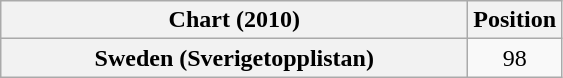<table class="wikitable sortable plainrowheaders" style="text-align:center">
<tr>
<th scope="col" style="width:19em;">Chart (2010)</th>
<th scope="col">Position</th>
</tr>
<tr>
<th scope="row">Sweden (Sverigetopplistan)</th>
<td>98</td>
</tr>
</table>
